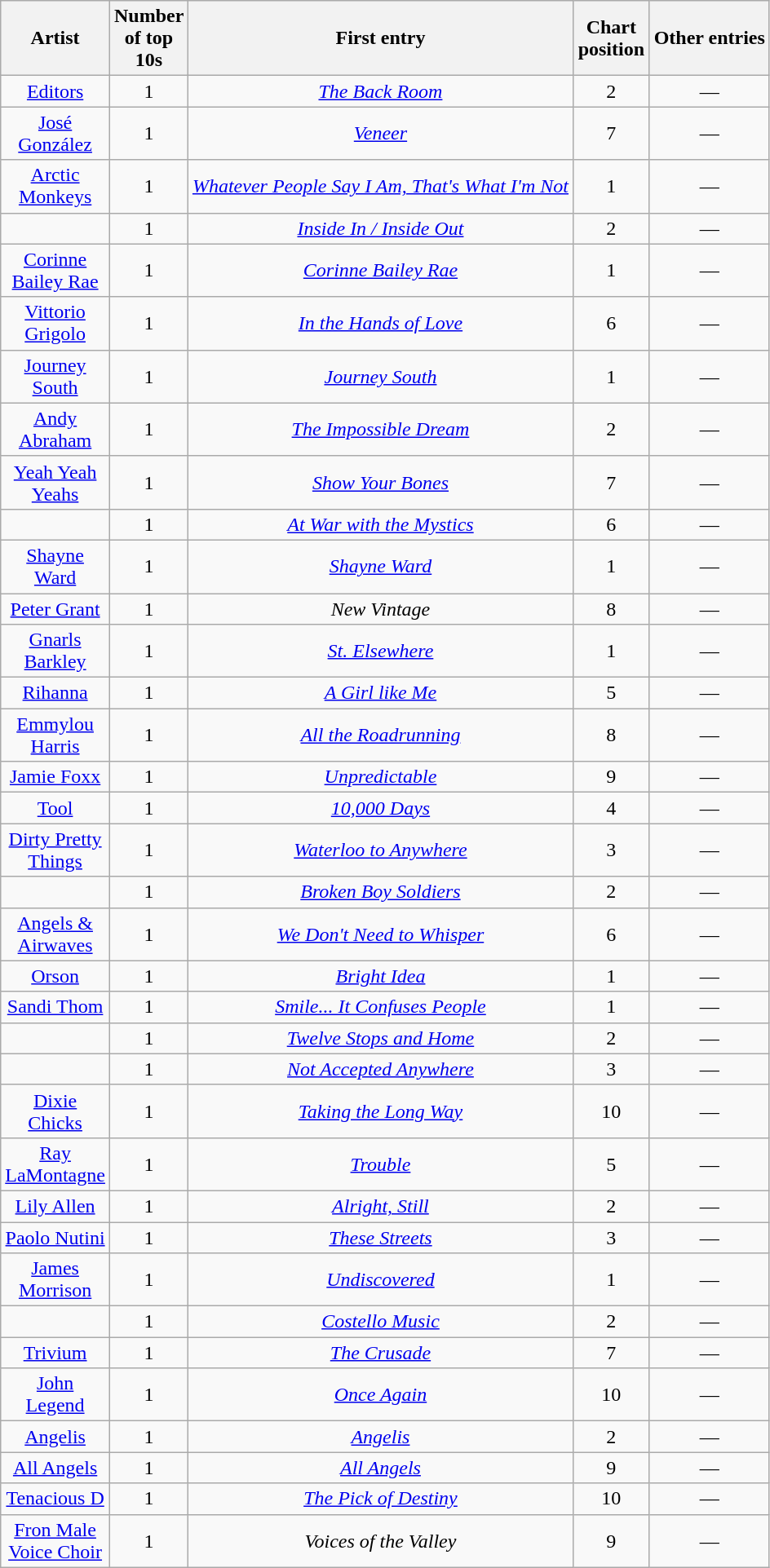<table class="wikitable sortable mw-collapsible mw-collapsed" style="text-align: center;">
<tr>
<th scope="col" style="width:55px;">Artist</th>
<th scope="col" style="width:55px;" data-sort-type="number">Number of top 10s</th>
<th scope="col" style="text-align:center;">First entry</th>
<th scope="col" style="width:55px;" data-sort-type="number">Chart position</th>
<th scope="col" style="text-align:center;">Other entries</th>
</tr>
<tr>
<td><a href='#'>Editors</a></td>
<td>1</td>
<td><em><a href='#'>The Back Room</a></em></td>
<td>2</td>
<td>—</td>
</tr>
<tr>
<td><a href='#'>José González</a></td>
<td>1</td>
<td><em><a href='#'>Veneer</a></em></td>
<td>7</td>
<td>—</td>
</tr>
<tr>
<td><a href='#'>Arctic Monkeys</a></td>
<td>1</td>
<td><em><a href='#'>Whatever People Say I Am, That's What I'm Not</a></em></td>
<td>1</td>
<td>—</td>
</tr>
<tr>
<td></td>
<td>1</td>
<td><em><a href='#'>Inside In / Inside Out</a></em></td>
<td>2</td>
<td>—</td>
</tr>
<tr>
<td><a href='#'>Corinne Bailey Rae</a></td>
<td>1</td>
<td><em><a href='#'>Corinne Bailey Rae</a></em></td>
<td>1</td>
<td>—</td>
</tr>
<tr>
<td><a href='#'>Vittorio Grigolo</a></td>
<td>1</td>
<td><em><a href='#'>In the Hands of Love</a></em></td>
<td>6</td>
<td>—</td>
</tr>
<tr>
<td><a href='#'>Journey South</a></td>
<td>1</td>
<td><em><a href='#'>Journey South</a></em></td>
<td>1</td>
<td>—</td>
</tr>
<tr>
<td><a href='#'>Andy Abraham</a></td>
<td>1</td>
<td><em><a href='#'>The Impossible Dream</a></em></td>
<td>2</td>
<td>—</td>
</tr>
<tr>
<td><a href='#'>Yeah Yeah Yeahs</a></td>
<td>1</td>
<td><em><a href='#'>Show Your Bones</a></em></td>
<td>7</td>
<td>—</td>
</tr>
<tr>
<td></td>
<td>1</td>
<td><em><a href='#'>At War with the Mystics</a></em></td>
<td>6</td>
<td>—</td>
</tr>
<tr>
<td><a href='#'>Shayne Ward</a></td>
<td>1</td>
<td><em><a href='#'>Shayne Ward</a></em></td>
<td>1</td>
<td>—</td>
</tr>
<tr>
<td><a href='#'>Peter Grant</a></td>
<td>1</td>
<td><em>New Vintage</em></td>
<td>8</td>
<td>—</td>
</tr>
<tr>
<td><a href='#'>Gnarls Barkley</a></td>
<td>1</td>
<td><em><a href='#'>St. Elsewhere</a></em></td>
<td>1</td>
<td>—</td>
</tr>
<tr>
<td><a href='#'>Rihanna</a></td>
<td>1</td>
<td><em><a href='#'>A Girl like Me</a></em></td>
<td>5</td>
<td>—</td>
</tr>
<tr>
<td><a href='#'>Emmylou Harris</a></td>
<td>1</td>
<td><em><a href='#'>All the Roadrunning</a></em></td>
<td>8</td>
<td>—</td>
</tr>
<tr>
<td><a href='#'>Jamie Foxx</a></td>
<td>1</td>
<td><em><a href='#'>Unpredictable</a></em></td>
<td>9</td>
<td>—</td>
</tr>
<tr>
<td><a href='#'>Tool</a></td>
<td>1</td>
<td><em><a href='#'>10,000 Days</a></em></td>
<td>4</td>
<td>—</td>
</tr>
<tr>
<td><a href='#'>Dirty Pretty Things</a></td>
<td>1</td>
<td><em><a href='#'>Waterloo to Anywhere</a></em></td>
<td>3</td>
<td>—</td>
</tr>
<tr>
<td></td>
<td>1</td>
<td><em><a href='#'>Broken Boy Soldiers</a></em></td>
<td>2</td>
<td>—</td>
</tr>
<tr>
<td><a href='#'>Angels & Airwaves</a></td>
<td>1</td>
<td><em><a href='#'>We Don't Need to Whisper</a></em></td>
<td>6</td>
<td>—</td>
</tr>
<tr>
<td><a href='#'>Orson</a></td>
<td>1</td>
<td><em><a href='#'>Bright Idea</a></em></td>
<td>1</td>
<td>—</td>
</tr>
<tr>
<td><a href='#'>Sandi Thom</a></td>
<td>1</td>
<td><em><a href='#'>Smile... It Confuses People</a></em></td>
<td>1</td>
<td>—</td>
</tr>
<tr>
<td></td>
<td>1</td>
<td><em><a href='#'>Twelve Stops and Home</a></em></td>
<td>2</td>
<td>—</td>
</tr>
<tr>
<td></td>
<td>1</td>
<td><em><a href='#'>Not Accepted Anywhere</a></em></td>
<td>3</td>
<td>—</td>
</tr>
<tr>
<td><a href='#'>Dixie Chicks</a></td>
<td>1</td>
<td><em><a href='#'>Taking the Long Way</a></em></td>
<td>10</td>
<td>—</td>
</tr>
<tr>
<td><a href='#'>Ray LaMontagne</a></td>
<td>1</td>
<td><em><a href='#'>Trouble</a></em></td>
<td>5</td>
<td>—</td>
</tr>
<tr>
<td><a href='#'>Lily Allen</a></td>
<td>1</td>
<td><em><a href='#'>Alright, Still</a></em></td>
<td>2</td>
<td>—</td>
</tr>
<tr>
<td><a href='#'>Paolo Nutini</a></td>
<td>1</td>
<td><em><a href='#'>These Streets</a></em></td>
<td>3</td>
<td>—</td>
</tr>
<tr>
<td><a href='#'>James Morrison</a></td>
<td>1</td>
<td><em><a href='#'>Undiscovered</a></em></td>
<td>1</td>
<td>—</td>
</tr>
<tr>
<td></td>
<td>1</td>
<td><em><a href='#'>Costello Music</a></em></td>
<td>2</td>
<td>—</td>
</tr>
<tr>
<td><a href='#'>Trivium</a></td>
<td>1</td>
<td><em><a href='#'>The Crusade</a></em></td>
<td>7</td>
<td>—</td>
</tr>
<tr>
<td><a href='#'>John Legend</a></td>
<td>1</td>
<td><em><a href='#'>Once Again</a></em></td>
<td>10</td>
<td>—</td>
</tr>
<tr>
<td><a href='#'>Angelis</a></td>
<td>1</td>
<td><em><a href='#'>Angelis</a></em></td>
<td>2</td>
<td>—</td>
</tr>
<tr>
<td><a href='#'>All Angels</a></td>
<td>1</td>
<td><em><a href='#'>All Angels</a></em></td>
<td>9</td>
<td>—</td>
</tr>
<tr>
<td><a href='#'>Tenacious D</a></td>
<td>1</td>
<td><em><a href='#'>The Pick of Destiny</a></em></td>
<td>10</td>
<td>—</td>
</tr>
<tr>
<td><a href='#'>Fron Male Voice Choir</a></td>
<td>1</td>
<td><em>Voices of the Valley</em></td>
<td>9</td>
<td>—</td>
</tr>
</table>
